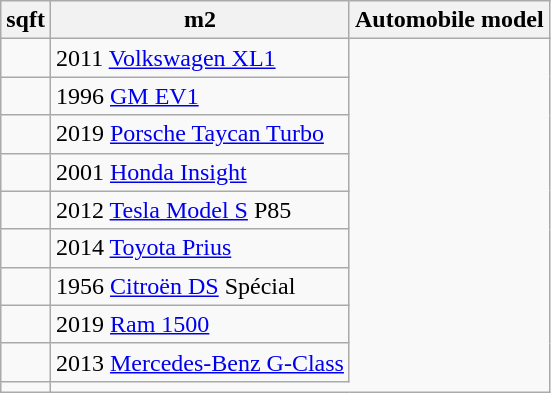<table class="wikitable sortable">
<tr>
<th> sqft</th>
<th> m2</th>
<th>Automobile model</th>
</tr>
<tr>
<td></td>
<td>2011 <a href='#'>Volkswagen XL1</a></td>
</tr>
<tr>
<td></td>
<td>1996 <a href='#'>GM EV1</a></td>
</tr>
<tr>
<td></td>
<td>2019 <a href='#'>Porsche Taycan Turbo</a></td>
</tr>
<tr>
<td></td>
<td>2001 <a href='#'>Honda Insight</a></td>
</tr>
<tr>
<td></td>
<td>2012 <a href='#'>Tesla Model S</a> P85</td>
</tr>
<tr>
<td></td>
<td>2014 <a href='#'>Toyota Prius</a></td>
</tr>
<tr>
<td></td>
<td>1956 <a href='#'>Citroën DS</a> Spécial</td>
</tr>
<tr>
<td></td>
<td>2019 <a href='#'>Ram 1500</a></td>
</tr>
<tr>
<td></td>
<td>2013 <a href='#'>Mercedes-Benz G-Class</a></td>
</tr>
<tr>
<td></td>
</tr>
</table>
